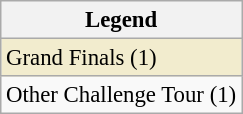<table class="wikitable" style="font-size:95%;">
<tr>
<th>Legend</th>
</tr>
<tr style="background:#f2ecce;">
<td>Grand Finals (1)</td>
</tr>
<tr>
<td>Other Challenge Tour (1)</td>
</tr>
</table>
